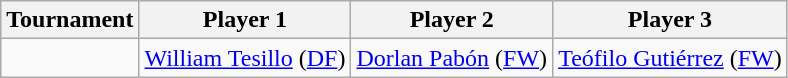<table class="wikitable">
<tr>
<th>Tournament</th>
<th>Player 1</th>
<th>Player 2</th>
<th>Player 3</th>
</tr>
<tr>
<td></td>
<td><a href='#'>William Tesillo</a> (<a href='#'>DF</a>)</td>
<td><a href='#'>Dorlan Pabón</a> (<a href='#'>FW</a>)</td>
<td><a href='#'>Teófilo Gutiérrez</a> (<a href='#'>FW</a>)</td>
</tr>
</table>
